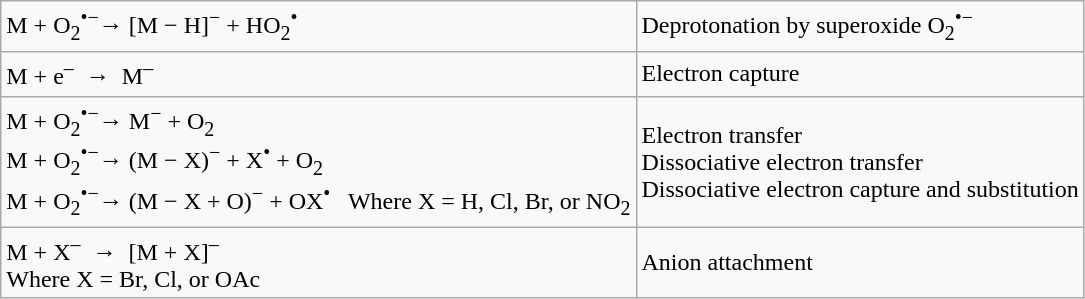<table class="wikitable">
<tr>
<td>M + O<sub>2</sub><sup>•−</sup>→ [M − H]<sup>−</sup> + HO<sub>2</sub><sup>•</sup></td>
<td>Deprotonation by superoxide O<sub>2</sub><sup>•−</sup></td>
</tr>
<tr>
<td>M + e<sup>–</sup>  →  M<sup>–</sup>  </td>
<td>Electron capture</td>
</tr>
<tr>
<td>M + O<sub>2</sub><sup>•−</sup>→ M<sup>−</sup> + O<sub>2</sub><br>M + O<sub>2</sub><sup>•−</sup>→ (M − X)<sup>−</sup> + X<sup>•</sup> + O<sub>2</sub><br>M + O<sub>2</sub><sup>•−</sup>→ (M − X + O)<sup>−</sup> + OX<sup>•</sup>   Where X = H, Cl, Br, or NO<sub>2</sub></td>
<td>Electron transfer<br>Dissociative electron transfer<br>Dissociative electron capture and substitution</td>
</tr>
<tr>
<td>M + X<sup>–</sup>  →  [M + X]<sup>–</sup>        <br>Where X = Br, Cl, or OAc</td>
<td>Anion attachment</td>
</tr>
</table>
